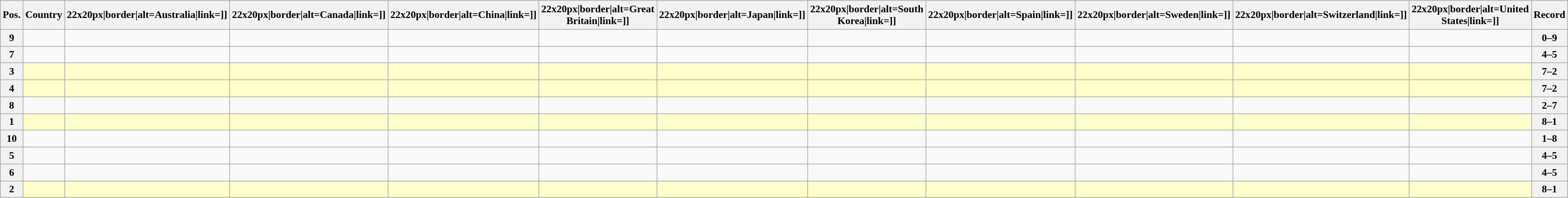<table class="wikitable sortable nowrap" style="text-align:center; font-size:0.9em">
<tr>
<th>Pos.</th>
<th>Country</th>
<th [[Image:>22x20px|border|alt=Australia|link=]]</th>
<th [[Image:>22x20px|border|alt=Canada|link=]]</th>
<th [[Image:>22x20px|border|alt=China|link=]]</th>
<th [[Image:>22x20px|border|alt=Great Britain|link=]]</th>
<th [[Image:>22x20px|border|alt=Japan|link=]]</th>
<th [[Image:>22x20px|border|alt=South Korea|link=]]</th>
<th [[Image:>22x20px|border|alt=Spain|link=]]</th>
<th [[Image:>22x20px|border|alt=Sweden|link=]]</th>
<th [[Image:>22x20px|border|alt=Switzerland|link=]]</th>
<th [[Image:>22x20px|border|alt=United States|link=]]</th>
<th>Record</th>
</tr>
<tr>
<th>9</th>
<td style="text-align:left;"></td>
<td></td>
<td></td>
<td></td>
<td></td>
<td></td>
<td></td>
<td></td>
<td></td>
<td></td>
<td></td>
<th>0–9</th>
</tr>
<tr>
<th>7</th>
<td style="text-align:left;"></td>
<td></td>
<td></td>
<td></td>
<td></td>
<td></td>
<td></td>
<td></td>
<td></td>
<td></td>
<td></td>
<th>4–5</th>
</tr>
<tr bgcolor=#ffffcc>
<th>3</th>
<td style="text-align:left;"></td>
<td></td>
<td></td>
<td></td>
<td></td>
<td></td>
<td></td>
<td></td>
<td></td>
<td></td>
<td></td>
<th>7–2</th>
</tr>
<tr bgcolor=#ffffcc>
<th>4</th>
<td style="text-align:left;"></td>
<td></td>
<td></td>
<td></td>
<td></td>
<td></td>
<td></td>
<td></td>
<td></td>
<td></td>
<td></td>
<th>7–2</th>
</tr>
<tr>
<th>8</th>
<td style="text-align:left;"></td>
<td></td>
<td></td>
<td></td>
<td></td>
<td></td>
<td></td>
<td></td>
<td></td>
<td></td>
<td></td>
<th>2–7</th>
</tr>
<tr bgcolor=#ffffcc>
<th>1</th>
<td style="text-align:left;"></td>
<td></td>
<td></td>
<td></td>
<td></td>
<td></td>
<td></td>
<td></td>
<td></td>
<td></td>
<td></td>
<th>8–1</th>
</tr>
<tr>
<th>10</th>
<td style="text-align:left;"></td>
<td></td>
<td></td>
<td></td>
<td></td>
<td></td>
<td></td>
<td></td>
<td></td>
<td></td>
<td></td>
<th>1–8</th>
</tr>
<tr>
<th>5</th>
<td style="text-align:left;"></td>
<td></td>
<td></td>
<td></td>
<td></td>
<td></td>
<td></td>
<td></td>
<td></td>
<td></td>
<td></td>
<th>4–5</th>
</tr>
<tr>
<th>6</th>
<td style="text-align:left;"></td>
<td></td>
<td></td>
<td></td>
<td></td>
<td></td>
<td></td>
<td></td>
<td></td>
<td></td>
<td></td>
<th>4–5</th>
</tr>
<tr bgcolor=#ffffcc>
<th>2</th>
<td style="text-align:left;"></td>
<td></td>
<td></td>
<td></td>
<td></td>
<td></td>
<td></td>
<td></td>
<td></td>
<td></td>
<td></td>
<th>8–1</th>
</tr>
</table>
